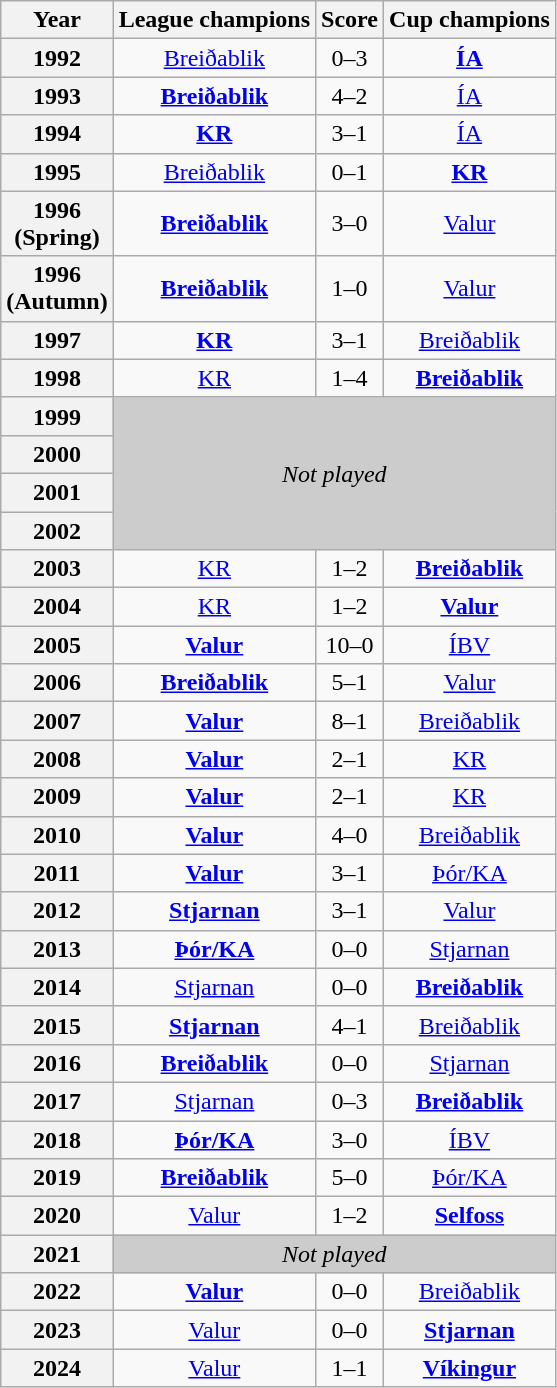<table class="wikitable" style="text-align:center;">
<tr>
<th scope="col">Year</th>
<th scope="col">League champions</th>
<th scope="col">Score</th>
<th scope="col">Cup champions</th>
</tr>
<tr>
<th scope="row">1992</th>
<td><a href='#'>Breiðablik</a></td>
<td>0–3</td>
<td><strong><a href='#'>ÍA</a></strong></td>
</tr>
<tr>
<th scope="row">1993</th>
<td><strong><a href='#'>Breiðablik</a></strong></td>
<td>4–2</td>
<td><a href='#'>ÍA</a></td>
</tr>
<tr>
<th scope="row">1994</th>
<td><strong><a href='#'>KR</a></strong></td>
<td>3–1</td>
<td><a href='#'>ÍA</a></td>
</tr>
<tr>
<th scope="row">1995</th>
<td><a href='#'>Breiðablik</a></td>
<td>0–1</td>
<td><strong><a href='#'>KR</a></strong></td>
</tr>
<tr>
<th scope="row">1996<br>(Spring)</th>
<td><strong><a href='#'>Breiðablik</a></strong></td>
<td>3–0</td>
<td><a href='#'>Valur</a></td>
</tr>
<tr>
<th scope="row">1996<br>(Autumn)</th>
<td><strong><a href='#'>Breiðablik</a></strong></td>
<td>1–0</td>
<td><a href='#'>Valur</a></td>
</tr>
<tr>
<th scope="row">1997</th>
<td><strong><a href='#'>KR</a></strong></td>
<td>3–1</td>
<td><a href='#'>Breiðablik</a></td>
</tr>
<tr>
<th scope="row">1998</th>
<td><a href='#'>KR</a></td>
<td>1–4</td>
<td><strong><a href='#'>Breiðablik</a></strong></td>
</tr>
<tr>
<th scope="row">1999</th>
<td colspan=3 rowspan=4 style="background-color:#ccc;"><em>Not played</em></td>
</tr>
<tr>
<th scope="row">2000</th>
</tr>
<tr>
<th scope="row">2001</th>
</tr>
<tr>
<th scope="row">2002</th>
</tr>
<tr>
<th scope="row">2003</th>
<td><a href='#'>KR</a></td>
<td>1–2</td>
<td><strong><a href='#'>Breiðablik</a></strong></td>
</tr>
<tr>
<th scope="row">2004</th>
<td><a href='#'>KR</a></td>
<td>1–2</td>
<td><strong><a href='#'>Valur</a></strong></td>
</tr>
<tr>
<th scope="row">2005</th>
<td><strong><a href='#'>Valur</a></strong></td>
<td>10–0</td>
<td><a href='#'>ÍBV</a></td>
</tr>
<tr>
<th scope="row">2006</th>
<td><strong><a href='#'>Breiðablik</a></strong></td>
<td>5–1</td>
<td><a href='#'>Valur</a></td>
</tr>
<tr>
<th scope="row">2007</th>
<td><strong><a href='#'>Valur</a></strong></td>
<td>8–1</td>
<td><a href='#'>Breiðablik</a></td>
</tr>
<tr>
<th scope="row">2008</th>
<td><strong><a href='#'>Valur</a></strong></td>
<td>2–1</td>
<td><a href='#'>KR</a></td>
</tr>
<tr>
<th scope="row">2009</th>
<td><strong><a href='#'>Valur</a></strong></td>
<td>2–1</td>
<td><a href='#'>KR</a></td>
</tr>
<tr>
<th scope="row">2010</th>
<td><strong><a href='#'>Valur</a></strong></td>
<td>4–0</td>
<td><a href='#'>Breiðablik</a></td>
</tr>
<tr>
<th scope="row">2011</th>
<td><strong><a href='#'>Valur</a></strong></td>
<td>3–1</td>
<td><a href='#'>Þór/KA</a></td>
</tr>
<tr>
<th scope="row">2012</th>
<td><strong><a href='#'>Stjarnan</a></strong></td>
<td>3–1</td>
<td><a href='#'>Valur</a></td>
</tr>
<tr>
<th scope="row">2013</th>
<td><strong><a href='#'>Þór/KA</a></strong></td>
<td>0–0<br></td>
<td><a href='#'>Stjarnan</a></td>
</tr>
<tr>
<th scope="row">2014</th>
<td><a href='#'>Stjarnan</a></td>
<td>0–0</td>
<td><strong><a href='#'>Breiðablik</a></strong></td>
</tr>
<tr>
<th scope="row">2015</th>
<td><strong><a href='#'>Stjarnan</a></strong></td>
<td>4–1</td>
<td><a href='#'>Breiðablik</a></td>
</tr>
<tr>
<th scope="row">2016</th>
<td><strong><a href='#'>Breiðablik</a></strong></td>
<td>0–0<br></td>
<td><a href='#'>Stjarnan</a></td>
</tr>
<tr>
<th scope="row">2017</th>
<td><a href='#'>Stjarnan</a></td>
<td>0–3</td>
<td><strong><a href='#'>Breiðablik</a></strong></td>
</tr>
<tr>
<th scope="row">2018</th>
<td><strong><a href='#'>Þór/KA</a></strong></td>
<td>3–0</td>
<td><a href='#'>ÍBV</a></td>
</tr>
<tr>
<th scope="row">2019</th>
<td><strong><a href='#'>Breiðablik</a></strong></td>
<td>5–0</td>
<td><a href='#'>Þór/KA</a></td>
</tr>
<tr>
<th scope="row">2020</th>
<td><a href='#'>Valur</a></td>
<td>1–2</td>
<td><strong><a href='#'>Selfoss</a> </strong></td>
</tr>
<tr>
<th scope="row">2021</th>
<td colspan=3 style="background-color:#ccc;"><em>Not played</em></td>
</tr>
<tr>
<th scope="row">2022</th>
<td><strong><a href='#'>Valur</a></strong></td>
<td>0–0<br></td>
<td><a href='#'>Breiðablik</a></td>
</tr>
<tr>
<th scope="row">2023</th>
<td><a href='#'>Valur</a></td>
<td>0–0<br></td>
<td><strong><a href='#'>Stjarnan</a></strong></td>
</tr>
<tr>
<th scope="row">2024</th>
<td><a href='#'>Valur</a></td>
<td>1–1<br></td>
<td><strong><a href='#'>Víkingur</a></strong></td>
</tr>
</table>
